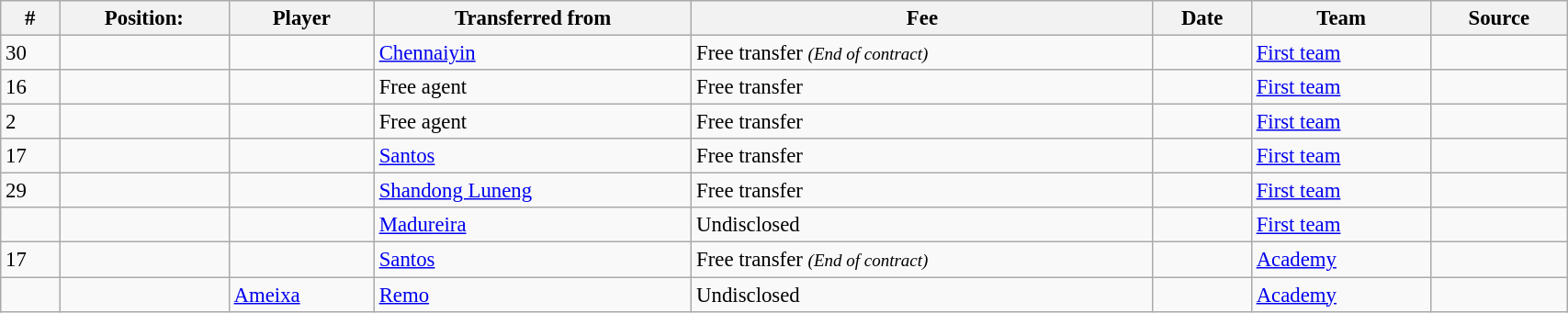<table class="wikitable sortable" style="width:90%; text-align:center; font-size:95%; text-align:left;">
<tr>
<th>#</th>
<th>Position:</th>
<th>Player</th>
<th>Transferred from</th>
<th>Fee</th>
<th>Date</th>
<th>Team</th>
<th>Source</th>
</tr>
<tr>
<td>30</td>
<td></td>
<td></td>
<td> <a href='#'>Chennaiyin</a></td>
<td>Free transfer <small><em>(End of contract)</em></small></td>
<td></td>
<td><a href='#'>First team</a></td>
<td></td>
</tr>
<tr>
<td>16</td>
<td></td>
<td></td>
<td>Free agent</td>
<td>Free transfer</td>
<td></td>
<td><a href='#'>First team</a></td>
<td></td>
</tr>
<tr>
<td>2</td>
<td></td>
<td></td>
<td>Free agent</td>
<td>Free transfer</td>
<td></td>
<td><a href='#'>First team</a></td>
<td></td>
</tr>
<tr>
<td>17</td>
<td></td>
<td></td>
<td> <a href='#'>Santos</a></td>
<td>Free transfer</td>
<td></td>
<td><a href='#'>First team</a></td>
<td></td>
</tr>
<tr>
<td>29</td>
<td></td>
<td></td>
<td> <a href='#'>Shandong Luneng</a></td>
<td>Free transfer</td>
<td></td>
<td><a href='#'>First team</a></td>
<td></td>
</tr>
<tr>
<td></td>
<td></td>
<td></td>
<td> <a href='#'>Madureira</a></td>
<td>Undisclosed</td>
<td></td>
<td><a href='#'>First team</a></td>
<td></td>
</tr>
<tr>
<td>17</td>
<td></td>
<td></td>
<td> <a href='#'>Santos</a></td>
<td>Free transfer <small><em>(End of contract)</em></small></td>
<td></td>
<td><a href='#'>Academy</a></td>
<td></td>
</tr>
<tr>
<td></td>
<td></td>
<td> <a href='#'>Ameixa</a></td>
<td> <a href='#'>Remo</a></td>
<td>Undisclosed</td>
<td></td>
<td><a href='#'>Academy</a></td>
<td></td>
</tr>
</table>
